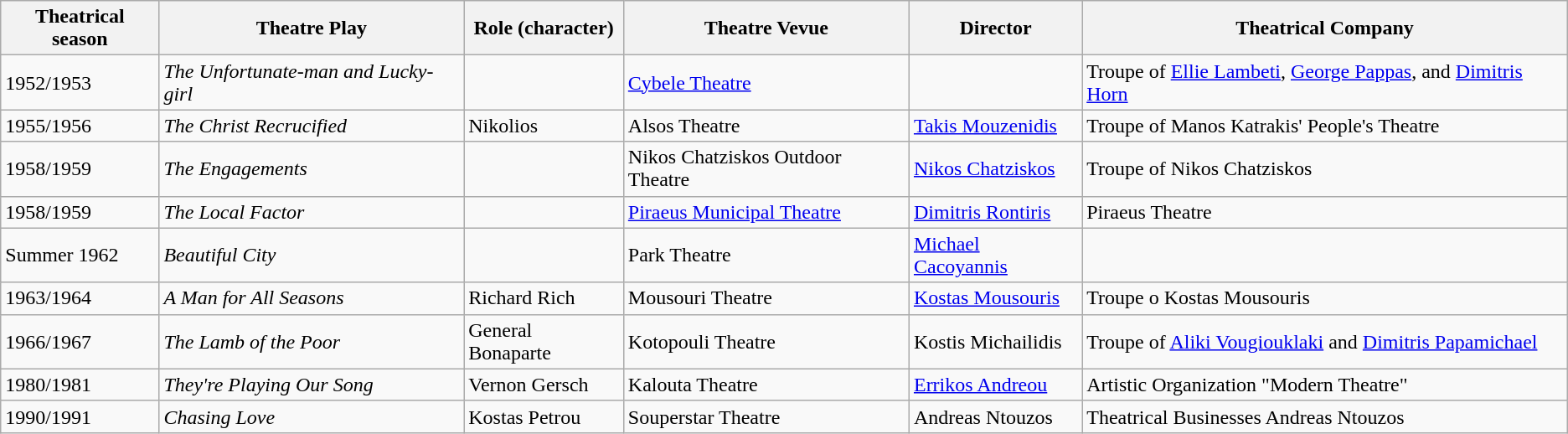<table class="wikitable">
<tr>
<th>Theatrical season</th>
<th>Theatre Play</th>
<th>Role (character)</th>
<th>Theatre Vevue</th>
<th>Director</th>
<th>Theatrical Company</th>
</tr>
<tr>
<td>1952/1953</td>
<td><em>The Unfortunate-man and Lucky-girl</em></td>
<td></td>
<td><a href='#'>Cybele Theatre</a></td>
<td></td>
<td>Troupe of <a href='#'>Ellie Lambeti</a>, <a href='#'>George Pappas</a>, and <a href='#'>Dimitris Horn</a></td>
</tr>
<tr>
<td>1955/1956</td>
<td><em>The Christ Recrucified</em></td>
<td>Nikolios</td>
<td>Alsos Theatre</td>
<td><a href='#'>Takis Mouzenidis</a></td>
<td>Troupe of Manos Katrakis' People's Theatre</td>
</tr>
<tr>
<td>1958/1959</td>
<td><em>The Engagements</em></td>
<td></td>
<td>Nikos Chatziskos Οutdoor Τheatre</td>
<td><a href='#'>Nikos Chatziskos</a></td>
<td>Troupe of Nikos Chatziskos</td>
</tr>
<tr>
<td>1958/1959</td>
<td><em>The Local Factor</em></td>
<td></td>
<td><a href='#'>Piraeus Municipal Theatre</a></td>
<td><a href='#'>Dimitris Rontiris</a></td>
<td>Piraeus Theatre</td>
</tr>
<tr>
<td>Summer 1962</td>
<td><em>Beautiful City</em></td>
<td></td>
<td>Park Theatre</td>
<td><a href='#'>Michael Cacoyannis</a></td>
<td></td>
</tr>
<tr>
<td>1963/1964</td>
<td><em>A Man for All Seasons</em></td>
<td>Richard Rich</td>
<td>Mousouri Theatre</td>
<td><a href='#'>Kostas Mousouris</a></td>
<td>Troupe o Kostas Mousouris</td>
</tr>
<tr>
<td>1966/1967</td>
<td><em>The Lamb of the Poor</em></td>
<td>General Bonaparte</td>
<td>Kotopouli Theatre</td>
<td>Kostis Michailidis</td>
<td>Troupe of <a href='#'>Aliki Vougiouklaki</a> and <a href='#'>Dimitris Papamichael</a></td>
</tr>
<tr>
<td>1980/1981</td>
<td><em>They're Playing Our Song</em></td>
<td>Vernon Gersch</td>
<td>Kalouta Theatre</td>
<td><a href='#'>Errikos Andreou</a></td>
<td>Artistic Organization "Modern Theatre"</td>
</tr>
<tr>
<td>1990/1991</td>
<td><em>Chasing Love</em></td>
<td>Kostas Petrou</td>
<td>Souperstar Theatre</td>
<td>Andreas Ntouzos</td>
<td>Theatrical Businesses Andreas Ntouzos</td>
</tr>
</table>
